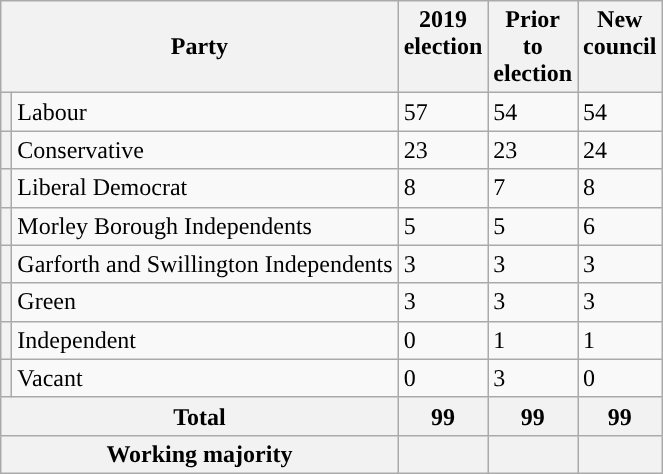<table class="wikitable">
<tr>
<th colspan="2" style="width:230px;">Party</th>
<th style="vertical-align:top; width:30px;">2019 election</th>
<th style="vertical-align:top; width:30px;">Prior to election</th>
<th style="vertical-align:top; width:30px;">New council</th>
</tr>
<tr>
<th style="background-color: "></th>
<td>Labour</td>
<td>57</td>
<td>54</td>
<td>54</td>
</tr>
<tr>
<th style="background-color: "></th>
<td>Conservative</td>
<td>23</td>
<td>23</td>
<td>24</td>
</tr>
<tr>
<th style="background-color: "></th>
<td>Liberal Democrat</td>
<td>8</td>
<td>7</td>
<td>8</td>
</tr>
<tr>
<th style="background-color: "></th>
<td>Morley Borough Independents</td>
<td>5</td>
<td>5</td>
<td>6</td>
</tr>
<tr>
<th style="background-color: "></th>
<td>Garforth and Swillington Independents</td>
<td>3</td>
<td>3</td>
<td>3</td>
</tr>
<tr>
<th style="background-color: "></th>
<td>Green</td>
<td>3</td>
<td>3</td>
<td>3</td>
</tr>
<tr>
<th style="background-color: "></th>
<td>Independent</td>
<td>0</td>
<td>1</td>
<td>1</td>
</tr>
<tr>
<th style="background-color: "></th>
<td>Vacant</td>
<td>0</td>
<td>3</td>
<td>0</td>
</tr>
<tr>
<th colspan=2>Total</th>
<th style="text-align: center">99</th>
<th>99</th>
<th>99</th>
</tr>
<tr>
<th colspan=2>Working majority</th>
<th></th>
<th></th>
<th></th>
</tr>
</table>
